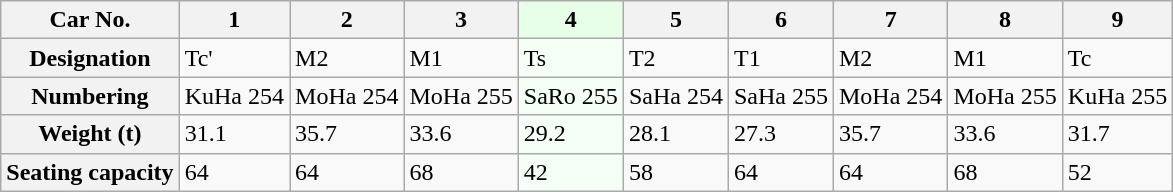<table class="wikitable">
<tr>
<th>Car No.</th>
<th>1</th>
<th>2</th>
<th>3</th>
<th style="background: #E6FFE6">4</th>
<th>5</th>
<th>6</th>
<th>7</th>
<th>8</th>
<th>9</th>
</tr>
<tr>
<th>Designation</th>
<td>Tc'</td>
<td>M2</td>
<td>M1</td>
<td style="background: #F5FFF5">Ts</td>
<td>T2</td>
<td>T1</td>
<td>M2</td>
<td>M1</td>
<td>Tc</td>
</tr>
<tr>
<th>Numbering</th>
<td>KuHa 254</td>
<td>MoHa 254</td>
<td>MoHa 255</td>
<td style="background: #F5FFF5">SaRo 255</td>
<td>SaHa 254</td>
<td>SaHa 255</td>
<td>MoHa 254</td>
<td>MoHa 255</td>
<td>KuHa 255</td>
</tr>
<tr>
<th>Weight (t)</th>
<td>31.1</td>
<td>35.7</td>
<td>33.6</td>
<td style="background: #F5FFF5">29.2</td>
<td>28.1</td>
<td>27.3</td>
<td>35.7</td>
<td>33.6</td>
<td>31.7</td>
</tr>
<tr>
<th>Seating capacity</th>
<td>64</td>
<td>64</td>
<td>68</td>
<td style="background: #F5FFF5">42</td>
<td>58</td>
<td>64</td>
<td>64</td>
<td>68</td>
<td>52</td>
</tr>
</table>
